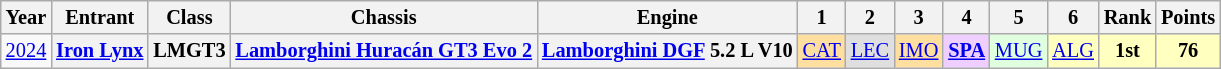<table class="wikitable" style="text-align:center; font-size:85%">
<tr>
<th>Year</th>
<th>Entrant</th>
<th>Class</th>
<th>Chassis</th>
<th>Engine</th>
<th>1</th>
<th>2</th>
<th>3</th>
<th>4</th>
<th>5</th>
<th>6</th>
<th>Rank</th>
<th>Points</th>
</tr>
<tr>
<td><a href='#'>2024</a></td>
<th nowrap><a href='#'>Iron Lynx</a></th>
<th>LMGT3</th>
<th nowrap><a href='#'>Lamborghini Huracán GT3 Evo 2</a></th>
<th nowrap><a href='#'>Lamborghini DGF</a> 5.2 L V10</th>
<td style="background:#FFDF9F;"><a href='#'>CAT</a><br></td>
<td style="background:#DFDFDF;"><a href='#'>LEC</a><br></td>
<td style="background:#FFDF9F;"><a href='#'>IMO</a><br></td>
<td style="background:#EFCFFF;"><strong><a href='#'>SPA</a></strong><br></td>
<td style="background:#DFFFDF;"><a href='#'>MUG</a><br></td>
<td style="background:#FFFFBF;"><a href='#'>ALG</a><br></td>
<th style="background:#FFFFBF;">1st</th>
<th style="background:#FFFFBF;">76</th>
</tr>
</table>
